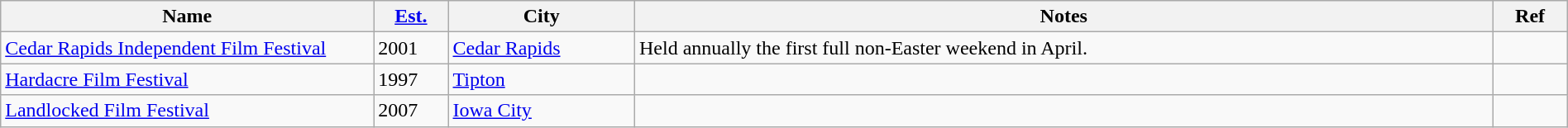<table class="wikitable sortable" width=100%>
<tr>
<th style="width:20%;">Name</th>
<th style="width:4%;"><a href='#'>Est.</a></th>
<th style="width:10%;">City</th>
<th style="width:46%;">Notes</th>
<th style="width:4%;">Ref</th>
</tr>
<tr>
<td><a href='#'>Cedar Rapids Independent Film Festival</a></td>
<td>2001</td>
<td><a href='#'>Cedar Rapids</a></td>
<td>Held annually the first full non-Easter weekend in April.</td>
<td></td>
</tr>
<tr>
<td><a href='#'>Hardacre Film Festival</a></td>
<td>1997</td>
<td><a href='#'>Tipton</a></td>
<td></td>
<td></td>
</tr>
<tr>
<td><a href='#'>Landlocked Film Festival</a></td>
<td>2007</td>
<td><a href='#'>Iowa City</a></td>
<td></td>
<td></td>
</tr>
</table>
